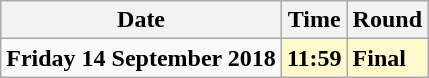<table class="wikitable">
<tr>
<th>Date</th>
<th>Time</th>
<th>Round</th>
</tr>
<tr>
<td><strong>Friday 14 September 2018</strong></td>
<td style=background:lemonchiffon><strong>11:59</strong></td>
<td style=background:lemonchiffon><strong>Final</strong></td>
</tr>
</table>
